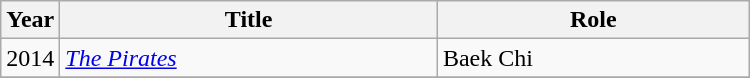<table class="wikitable" style="width:500px">
<tr>
<th width=10>Year</th>
<th>Title</th>
<th>Role</th>
</tr>
<tr>
<td>2014</td>
<td><em><a href='#'>The Pirates</a></em></td>
<td>Baek Chi</td>
</tr>
<tr>
</tr>
</table>
